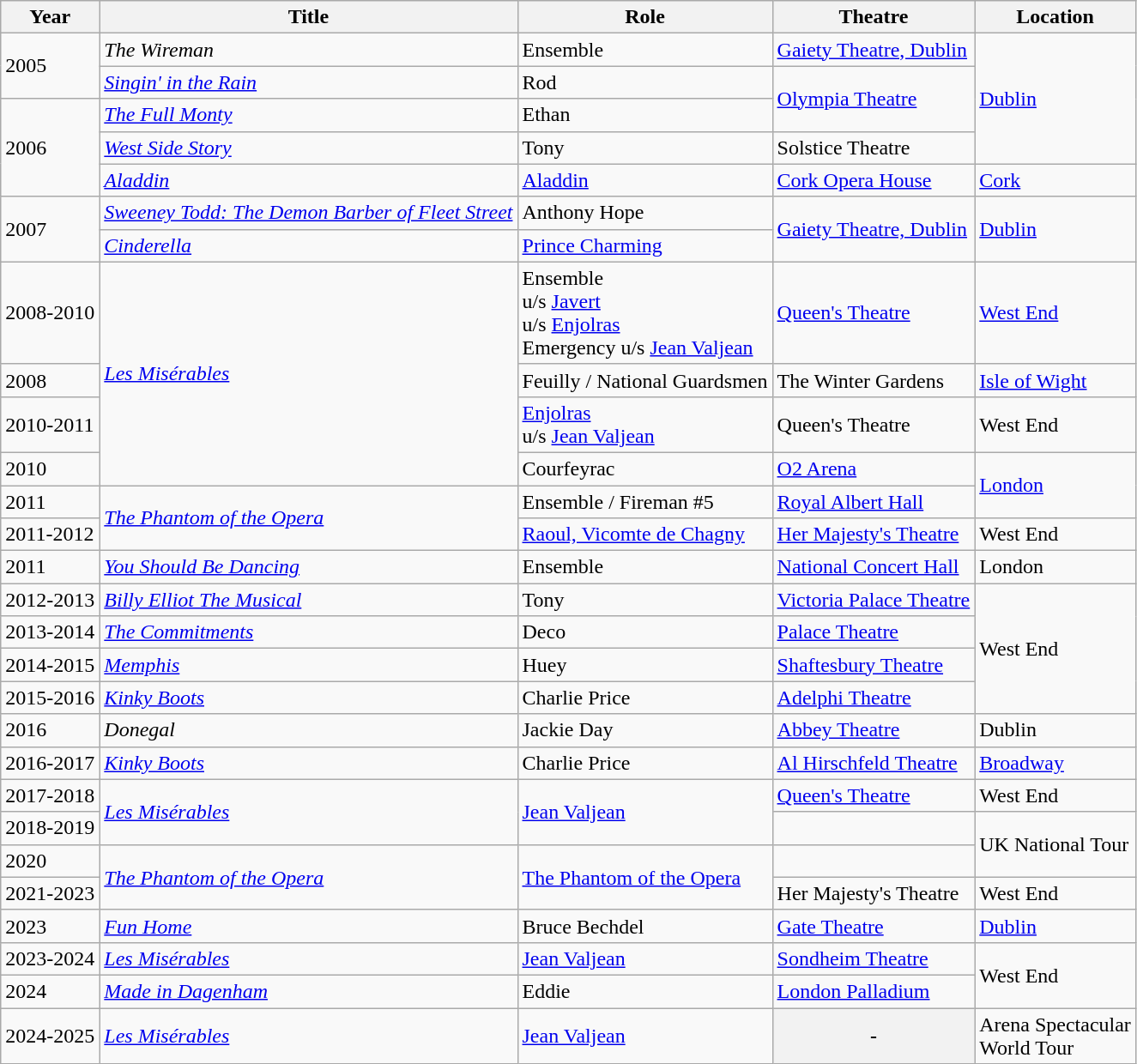<table class="wikitable">
<tr>
<th>Year</th>
<th>Title</th>
<th>Role</th>
<th>Theatre</th>
<th>Location</th>
</tr>
<tr>
<td rowspan=2>2005</td>
<td><em>The Wireman</em></td>
<td>Ensemble</td>
<td><a href='#'>Gaiety Theatre, Dublin</a></td>
<td rowspan=4><a href='#'>Dublin</a></td>
</tr>
<tr>
<td><em><a href='#'>Singin' in the Rain</a></em></td>
<td>Rod</td>
<td rowspan=2><a href='#'>Olympia Theatre</a></td>
</tr>
<tr>
<td rowspan=3>2006</td>
<td><em><a href='#'>The Full Monty</a></em></td>
<td>Ethan</td>
</tr>
<tr>
<td><em><a href='#'>West Side Story</a></em></td>
<td>Tony</td>
<td>Solstice Theatre</td>
</tr>
<tr>
<td><em><a href='#'>Aladdin</a></em></td>
<td><a href='#'>Aladdin</a></td>
<td><a href='#'>Cork Opera House</a></td>
<td><a href='#'>Cork</a></td>
</tr>
<tr>
<td rowspan=2>2007</td>
<td><em><a href='#'>Sweeney Todd: The Demon Barber of Fleet Street</a></em></td>
<td>Anthony Hope</td>
<td rowspan=2><a href='#'>Gaiety Theatre, Dublin</a></td>
<td rowspan=2><a href='#'>Dublin</a></td>
</tr>
<tr>
<td><em><a href='#'>Cinderella</a></em></td>
<td><a href='#'>Prince Charming</a></td>
</tr>
<tr>
<td>2008-2010</td>
<td rowspan="4"><em><a href='#'>Les Misérables</a></em></td>
<td>Ensemble<br>u/s <a href='#'>Javert</a><br>u/s <a href='#'>Enjolras</a><br>Emergency u/s <a href='#'>Jean Valjean</a></td>
<td><a href='#'>Queen's Theatre</a></td>
<td><a href='#'>West End</a></td>
</tr>
<tr>
<td>2008</td>
<td>Feuilly / National Guardsmen</td>
<td>The Winter Gardens</td>
<td><a href='#'>Isle of Wight</a></td>
</tr>
<tr>
<td>2010-2011</td>
<td><a href='#'>Enjolras</a><br>u/s <a href='#'>Jean Valjean</a></td>
<td>Queen's Theatre</td>
<td>West End</td>
</tr>
<tr>
<td>2010</td>
<td>Courfeyrac</td>
<td><a href='#'>O2 Arena</a></td>
<td rowspan=2><a href='#'>London</a></td>
</tr>
<tr>
<td>2011</td>
<td rowspan=2><em><a href='#'>The Phantom of the Opera</a></em></td>
<td>Ensemble / Fireman #5</td>
<td><a href='#'>Royal Albert Hall</a></td>
</tr>
<tr>
<td>2011-2012</td>
<td><a href='#'>Raoul, Vicomte de Chagny</a></td>
<td><a href='#'>Her Majesty's Theatre</a></td>
<td>West End</td>
</tr>
<tr>
<td>2011</td>
<td><em><a href='#'>You Should Be Dancing</a></em></td>
<td>Ensemble</td>
<td><a href='#'>National Concert Hall</a></td>
<td>London</td>
</tr>
<tr>
<td>2012-2013</td>
<td><em><a href='#'>Billy Elliot The Musical</a></em></td>
<td>Tony</td>
<td><a href='#'>Victoria Palace Theatre</a></td>
<td rowspan=4>West End</td>
</tr>
<tr>
<td>2013-2014</td>
<td><em><a href='#'>The Commitments</a></em></td>
<td>Deco</td>
<td><a href='#'>Palace Theatre</a></td>
</tr>
<tr>
<td>2014-2015</td>
<td><em><a href='#'>Memphis</a></em></td>
<td>Huey</td>
<td><a href='#'>Shaftesbury Theatre</a></td>
</tr>
<tr>
<td>2015-2016</td>
<td><em><a href='#'>Kinky Boots</a></em></td>
<td>Charlie Price</td>
<td><a href='#'>Adelphi Theatre</a></td>
</tr>
<tr>
<td>2016</td>
<td><em>Donegal</em></td>
<td>Jackie Day</td>
<td><a href='#'>Abbey Theatre</a></td>
<td>Dublin</td>
</tr>
<tr>
<td>2016-2017</td>
<td><em><a href='#'>Kinky Boots</a></em></td>
<td>Charlie Price</td>
<td><a href='#'>Al Hirschfeld Theatre</a></td>
<td><a href='#'>Broadway</a></td>
</tr>
<tr>
<td>2017-2018</td>
<td rowspan="2"><em><a href='#'>Les Misérables</a></em></td>
<td rowspan="2"><a href='#'>Jean Valjean</a></td>
<td><a href='#'>Queen's Theatre</a></td>
<td>West End</td>
</tr>
<tr>
<td>2018-2019</td>
<td></td>
<td rowspan=2>UK National Tour</td>
</tr>
<tr>
<td>2020</td>
<td rowspan="2"><em><a href='#'>The Phantom of the Opera</a></em></td>
<td rowspan="2"><a href='#'>The Phantom of the Opera</a></td>
<td></td>
</tr>
<tr>
<td>2021-2023</td>
<td>Her Majesty's Theatre</td>
<td>West End</td>
</tr>
<tr>
<td>2023</td>
<td><em><a href='#'>Fun Home</a></em></td>
<td>Bruce Bechdel</td>
<td><a href='#'>Gate Theatre</a></td>
<td><a href='#'>Dublin</a></td>
</tr>
<tr>
<td>2023-2024</td>
<td><em><a href='#'>Les Misérables</a></em></td>
<td><a href='#'>Jean Valjean</a></td>
<td><a href='#'>Sondheim Theatre</a></td>
<td rowspan=2>West End</td>
</tr>
<tr>
<td>2024</td>
<td><a href='#'><em>Made in Dagenham</em></a></td>
<td>Eddie</td>
<td><a href='#'>London Palladium</a></td>
</tr>
<tr>
<td>2024-2025</td>
<td><em><a href='#'>Les Misérables</a></em></td>
<td><a href='#'>Jean Valjean</a></td>
<th>-</th>
<td>Arena Spectacular<br>World Tour</td>
</tr>
</table>
